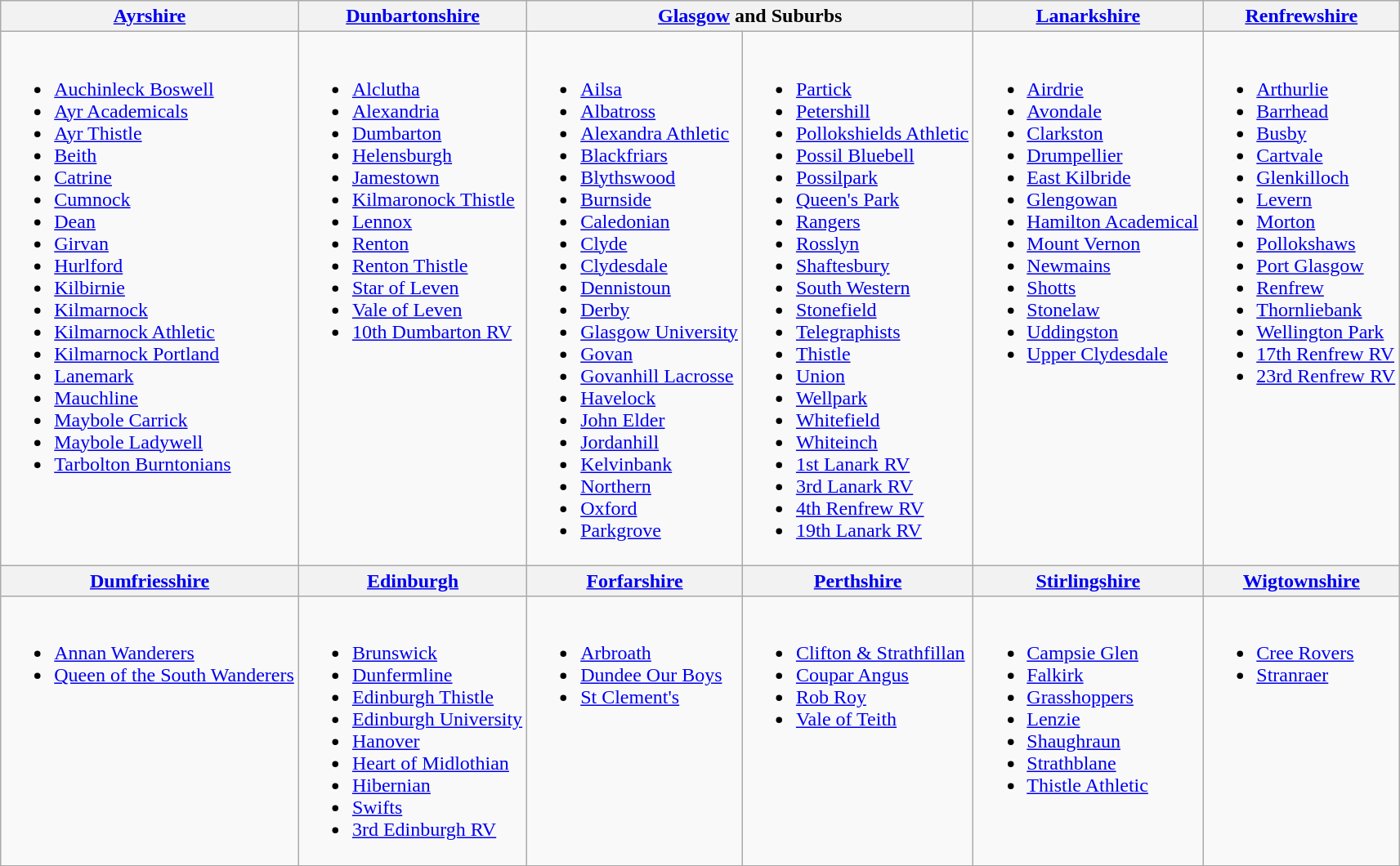<table class="wikitable" style="text-align:left">
<tr>
<th><a href='#'>Ayrshire</a></th>
<th><a href='#'>Dunbartonshire</a></th>
<th colspan=2><a href='#'>Glasgow</a> and Suburbs</th>
<th><a href='#'>Lanarkshire</a></th>
<th><a href='#'>Renfrewshire</a></th>
</tr>
<tr>
<td valign=top><br><ul><li><a href='#'>Auchinleck Boswell</a></li><li><a href='#'>Ayr Academicals</a></li><li><a href='#'>Ayr Thistle</a></li><li><a href='#'>Beith</a></li><li><a href='#'>Catrine</a></li><li><a href='#'>Cumnock</a></li><li><a href='#'>Dean</a></li><li><a href='#'>Girvan</a></li><li><a href='#'>Hurlford</a></li><li><a href='#'>Kilbirnie</a></li><li><a href='#'>Kilmarnock</a></li><li><a href='#'>Kilmarnock Athletic</a></li><li><a href='#'>Kilmarnock Portland</a></li><li><a href='#'>Lanemark</a></li><li><a href='#'>Mauchline</a></li><li><a href='#'>Maybole Carrick</a></li><li><a href='#'>Maybole Ladywell</a></li><li><a href='#'>Tarbolton Burntonians</a></li></ul></td>
<td valign=top><br><ul><li><a href='#'>Alclutha</a></li><li><a href='#'>Alexandria</a></li><li><a href='#'>Dumbarton</a></li><li><a href='#'>Helensburgh</a></li><li><a href='#'>Jamestown</a></li><li><a href='#'>Kilmaronock Thistle</a></li><li><a href='#'>Lennox</a></li><li><a href='#'>Renton</a></li><li><a href='#'>Renton Thistle</a></li><li><a href='#'>Star of Leven</a></li><li><a href='#'>Vale of Leven</a></li><li><a href='#'>10th Dumbarton RV</a></li></ul></td>
<td valign=top><br><ul><li><a href='#'>Ailsa</a></li><li><a href='#'>Albatross</a></li><li><a href='#'>Alexandra Athletic</a></li><li><a href='#'>Blackfriars</a></li><li><a href='#'>Blythswood</a></li><li><a href='#'>Burnside</a></li><li><a href='#'>Caledonian</a></li><li><a href='#'>Clyde</a></li><li><a href='#'>Clydesdale</a></li><li><a href='#'>Dennistoun</a></li><li><a href='#'>Derby</a></li><li><a href='#'>Glasgow University</a></li><li><a href='#'>Govan</a></li><li><a href='#'>Govanhill Lacrosse</a></li><li><a href='#'>Havelock</a></li><li><a href='#'>John Elder</a></li><li><a href='#'>Jordanhill</a></li><li><a href='#'>Kelvinbank</a></li><li><a href='#'>Northern</a></li><li><a href='#'>Oxford</a></li><li><a href='#'>Parkgrove</a></li></ul></td>
<td valign=top><br><ul><li><a href='#'>Partick</a></li><li><a href='#'>Petershill</a></li><li><a href='#'>Pollokshields Athletic</a></li><li><a href='#'>Possil Bluebell</a></li><li><a href='#'>Possilpark</a></li><li><a href='#'>Queen's Park</a></li><li><a href='#'>Rangers</a></li><li><a href='#'>Rosslyn</a></li><li><a href='#'>Shaftesbury</a></li><li><a href='#'>South Western</a></li><li><a href='#'>Stonefield</a></li><li><a href='#'>Telegraphists</a></li><li><a href='#'>Thistle</a></li><li><a href='#'>Union</a></li><li><a href='#'>Wellpark</a></li><li><a href='#'>Whitefield</a></li><li><a href='#'>Whiteinch</a></li><li><a href='#'>1st Lanark RV</a></li><li><a href='#'>3rd Lanark RV</a></li><li><a href='#'>4th Renfrew RV</a></li><li><a href='#'>19th Lanark RV</a></li></ul></td>
<td valign=top><br><ul><li><a href='#'>Airdrie</a></li><li><a href='#'>Avondale</a></li><li><a href='#'>Clarkston</a></li><li><a href='#'>Drumpellier</a></li><li><a href='#'>East Kilbride</a></li><li><a href='#'>Glengowan</a></li><li><a href='#'>Hamilton Academical</a></li><li><a href='#'>Mount Vernon</a></li><li><a href='#'>Newmains</a></li><li><a href='#'>Shotts</a></li><li><a href='#'>Stonelaw</a></li><li><a href='#'>Uddingston</a></li><li><a href='#'>Upper Clydesdale</a></li></ul></td>
<td valign=top><br><ul><li><a href='#'>Arthurlie</a></li><li><a href='#'>Barrhead</a></li><li><a href='#'>Busby</a></li><li><a href='#'>Cartvale</a></li><li><a href='#'>Glenkilloch</a></li><li><a href='#'>Levern</a></li><li><a href='#'>Morton</a></li><li><a href='#'>Pollokshaws</a></li><li><a href='#'>Port Glasgow</a></li><li><a href='#'>Renfrew</a></li><li><a href='#'>Thornliebank</a></li><li><a href='#'>Wellington Park</a></li><li><a href='#'>17th Renfrew RV</a></li><li><a href='#'>23rd Renfrew RV</a></li></ul></td>
</tr>
<tr>
<th><a href='#'>Dumfriesshire</a></th>
<th><a href='#'>Edinburgh</a></th>
<th><a href='#'>Forfarshire</a></th>
<th><a href='#'>Perthshire</a></th>
<th><a href='#'>Stirlingshire</a></th>
<th><a href='#'>Wigtownshire</a></th>
</tr>
<tr>
<td valign=top><br><ul><li><a href='#'>Annan Wanderers</a></li><li><a href='#'>Queen of the South Wanderers</a></li></ul></td>
<td valign=top><br><ul><li><a href='#'>Brunswick</a></li><li><a href='#'>Dunfermline</a></li><li><a href='#'>Edinburgh Thistle</a></li><li><a href='#'>Edinburgh University</a></li><li><a href='#'>Hanover</a></li><li><a href='#'>Heart of Midlothian</a></li><li><a href='#'>Hibernian</a></li><li><a href='#'>Swifts</a></li><li><a href='#'>3rd Edinburgh RV</a></li></ul></td>
<td valign=top><br><ul><li><a href='#'>Arbroath</a></li><li><a href='#'>Dundee Our Boys</a></li><li><a href='#'>St Clement's</a></li></ul></td>
<td valign=top><br><ul><li><a href='#'>Clifton & Strathfillan</a></li><li><a href='#'>Coupar Angus</a></li><li><a href='#'>Rob Roy</a></li><li><a href='#'>Vale of Teith</a></li></ul></td>
<td valign=top><br><ul><li><a href='#'>Campsie Glen</a></li><li><a href='#'>Falkirk</a></li><li><a href='#'>Grasshoppers</a></li><li><a href='#'>Lenzie</a></li><li><a href='#'>Shaughraun</a></li><li><a href='#'>Strathblane</a></li><li><a href='#'>Thistle Athletic</a></li></ul></td>
<td valign=top><br><ul><li><a href='#'>Cree Rovers</a></li><li><a href='#'>Stranraer</a></li></ul></td>
</tr>
</table>
